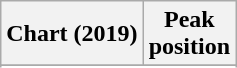<table class="wikitable plainrowheaders sortable" style="text-align:center;">
<tr>
<th scope="col">Chart (2019)</th>
<th scope="col">Peak<br>position</th>
</tr>
<tr>
</tr>
<tr>
</tr>
</table>
